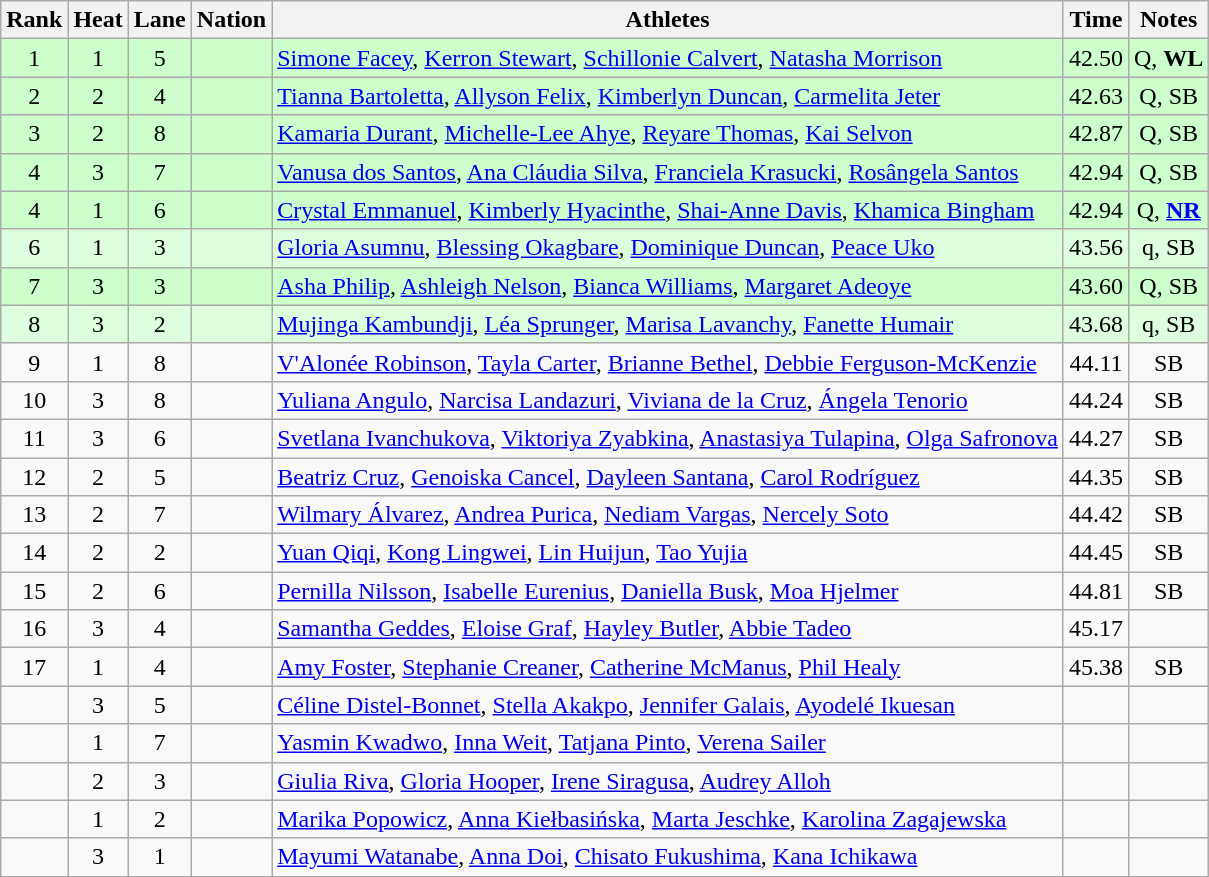<table class="wikitable sortable" style="text-align:center">
<tr>
<th>Rank</th>
<th>Heat</th>
<th>Lane</th>
<th>Nation</th>
<th>Athletes</th>
<th>Time</th>
<th>Notes</th>
</tr>
<tr bgcolor=ccffcc>
<td>1</td>
<td>1</td>
<td>5</td>
<td align=left></td>
<td align=left><a href='#'>Simone Facey</a>, <a href='#'>Kerron Stewart</a>, <a href='#'>Schillonie Calvert</a>, <a href='#'>Natasha Morrison</a></td>
<td>42.50</td>
<td>Q, <strong>WL</strong></td>
</tr>
<tr bgcolor=ccffcc>
<td>2</td>
<td>2</td>
<td>4</td>
<td align=left></td>
<td align=left><a href='#'>Tianna Bartoletta</a>, <a href='#'>Allyson Felix</a>, <a href='#'>Kimberlyn Duncan</a>, <a href='#'>Carmelita Jeter</a></td>
<td>42.63</td>
<td>Q, SB</td>
</tr>
<tr bgcolor=ccffcc>
<td>3</td>
<td>2</td>
<td>8</td>
<td align=left></td>
<td align=left><a href='#'>Kamaria Durant</a>, <a href='#'>Michelle-Lee Ahye</a>, <a href='#'>Reyare Thomas</a>, <a href='#'>Kai Selvon</a></td>
<td>42.87</td>
<td>Q, SB</td>
</tr>
<tr bgcolor=ccffcc>
<td>4</td>
<td>3</td>
<td>7</td>
<td align=left></td>
<td align=left><a href='#'>Vanusa dos Santos</a>, <a href='#'>Ana Cláudia Silva</a>, <a href='#'>Franciela Krasucki</a>, <a href='#'>Rosângela Santos</a></td>
<td>42.94</td>
<td>Q, SB</td>
</tr>
<tr bgcolor=ccffcc>
<td>4</td>
<td>1</td>
<td>6</td>
<td align=left></td>
<td align=left><a href='#'>Crystal Emmanuel</a>, <a href='#'>Kimberly Hyacinthe</a>, <a href='#'>Shai-Anne Davis</a>, <a href='#'>Khamica Bingham</a></td>
<td>42.94</td>
<td>Q, <strong><a href='#'>NR</a></strong></td>
</tr>
<tr bgcolor=ddffdd>
<td>6</td>
<td>1</td>
<td>3</td>
<td align=left></td>
<td align=left><a href='#'>Gloria Asumnu</a>, <a href='#'>Blessing Okagbare</a>, <a href='#'>Dominique Duncan</a>, <a href='#'>Peace Uko</a></td>
<td>43.56</td>
<td>q, SB</td>
</tr>
<tr bgcolor=ccffcc>
<td>7</td>
<td>3</td>
<td>3</td>
<td align=left></td>
<td align=left><a href='#'>Asha Philip</a>, <a href='#'>Ashleigh Nelson</a>, <a href='#'>Bianca Williams</a>, <a href='#'>Margaret Adeoye</a></td>
<td>43.60</td>
<td>Q, SB</td>
</tr>
<tr bgcolor=ddffdd>
<td>8</td>
<td>3</td>
<td>2</td>
<td align=left></td>
<td align=left><a href='#'>Mujinga Kambundji</a>, <a href='#'>Léa Sprunger</a>, <a href='#'>Marisa Lavanchy</a>, <a href='#'>Fanette Humair</a></td>
<td>43.68</td>
<td>q, SB</td>
</tr>
<tr>
<td>9</td>
<td>1</td>
<td>8</td>
<td align=left></td>
<td align=left><a href='#'>V'Alonée Robinson</a>, <a href='#'>Tayla Carter</a>, <a href='#'>Brianne Bethel</a>, <a href='#'>Debbie Ferguson-McKenzie</a></td>
<td>44.11</td>
<td>SB</td>
</tr>
<tr>
<td>10</td>
<td>3</td>
<td>8</td>
<td align=left></td>
<td align=left><a href='#'>Yuliana Angulo</a>, <a href='#'>Narcisa Landazuri</a>, <a href='#'>Viviana de la Cruz</a>, <a href='#'>Ángela Tenorio</a></td>
<td>44.24</td>
<td>SB</td>
</tr>
<tr>
<td>11</td>
<td>3</td>
<td>6</td>
<td align=left></td>
<td align=left><a href='#'>Svetlana Ivanchukova</a>, <a href='#'>Viktoriya Zyabkina</a>, <a href='#'>Anastasiya Tulapina</a>, <a href='#'>Olga Safronova</a></td>
<td>44.27</td>
<td>SB</td>
</tr>
<tr>
<td>12</td>
<td>2</td>
<td>5</td>
<td align=left></td>
<td align=left><a href='#'>Beatriz Cruz</a>, <a href='#'>Genoiska Cancel</a>, <a href='#'>Dayleen Santana</a>, <a href='#'>Carol Rodríguez</a></td>
<td>44.35</td>
<td>SB</td>
</tr>
<tr>
<td>13</td>
<td>2</td>
<td>7</td>
<td align=left></td>
<td align=left><a href='#'>Wilmary Álvarez</a>, <a href='#'>Andrea Purica</a>, <a href='#'>Nediam Vargas</a>, <a href='#'>Nercely Soto</a></td>
<td>44.42</td>
<td>SB</td>
</tr>
<tr>
<td>14</td>
<td>2</td>
<td>2</td>
<td align=left></td>
<td align=left><a href='#'>Yuan Qiqi</a>, <a href='#'>Kong Lingwei</a>, <a href='#'>Lin Huijun</a>, <a href='#'>Tao Yujia</a></td>
<td>44.45</td>
<td>SB</td>
</tr>
<tr>
<td>15</td>
<td>2</td>
<td>6</td>
<td align=left></td>
<td align=left><a href='#'>Pernilla Nilsson</a>, <a href='#'>Isabelle Eurenius</a>, <a href='#'>Daniella Busk</a>, <a href='#'>Moa Hjelmer</a></td>
<td>44.81</td>
<td>SB</td>
</tr>
<tr>
<td>16</td>
<td>3</td>
<td>4</td>
<td align=left></td>
<td align=left><a href='#'>Samantha Geddes</a>, <a href='#'>Eloise Graf</a>, <a href='#'>Hayley Butler</a>, <a href='#'>Abbie Tadeo</a></td>
<td>45.17</td>
<td></td>
</tr>
<tr>
<td>17</td>
<td>1</td>
<td>4</td>
<td align=left></td>
<td align=left><a href='#'>Amy Foster</a>, <a href='#'>Stephanie Creaner</a>, <a href='#'>Catherine McManus</a>, <a href='#'>Phil Healy</a></td>
<td>45.38</td>
<td>SB</td>
</tr>
<tr>
<td></td>
<td>3</td>
<td>5</td>
<td align=left></td>
<td align=left><a href='#'>Céline Distel-Bonnet</a>, <a href='#'>Stella Akakpo</a>, <a href='#'>Jennifer Galais</a>, <a href='#'>Ayodelé Ikuesan</a></td>
<td></td>
<td></td>
</tr>
<tr>
<td></td>
<td>1</td>
<td>7</td>
<td align=left></td>
<td align=left><a href='#'>Yasmin Kwadwo</a>, <a href='#'>Inna Weit</a>, <a href='#'>Tatjana Pinto</a>, <a href='#'>Verena Sailer</a></td>
<td></td>
<td></td>
</tr>
<tr>
<td></td>
<td>2</td>
<td>3</td>
<td align=left></td>
<td align=left><a href='#'>Giulia Riva</a>, <a href='#'>Gloria Hooper</a>, <a href='#'>Irene Siragusa</a>, <a href='#'>Audrey Alloh</a></td>
<td></td>
<td></td>
</tr>
<tr>
<td></td>
<td>1</td>
<td>2</td>
<td align=left></td>
<td align=left><a href='#'>Marika Popowicz</a>, <a href='#'>Anna Kiełbasińska</a>, <a href='#'>Marta Jeschke</a>, <a href='#'>Karolina Zagajewska</a></td>
<td></td>
<td></td>
</tr>
<tr>
<td></td>
<td>3</td>
<td>1</td>
<td align=left></td>
<td align=left><a href='#'>Mayumi Watanabe</a>, <a href='#'>Anna Doi</a>, <a href='#'>Chisato Fukushima</a>, <a href='#'>Kana Ichikawa</a></td>
<td></td>
<td></td>
</tr>
</table>
